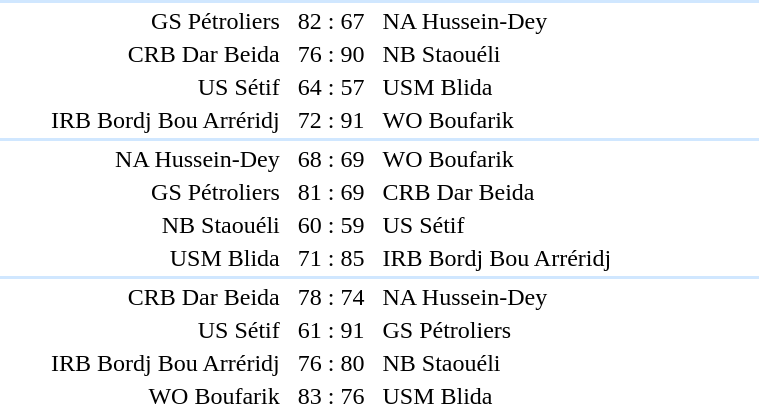<table style="text-align:center" width=510>
<tr>
<th width=30%></th>
<th width=10%></th>
<th width=30%></th>
<th width=10%></th>
</tr>
<tr align="left" bgcolor=#D0E7FF>
<td colspan=4></td>
</tr>
<tr>
<td align="right">GS Pétroliers</td>
<td>82 : 67</td>
<td align=left>NA Hussein-Dey</td>
</tr>
<tr>
<td align="right">CRB Dar Beida</td>
<td>76 : 90</td>
<td align=left>NB Staouéli</td>
</tr>
<tr>
<td align="right">US Sétif</td>
<td>64 : 57</td>
<td align=left>USM Blida</td>
</tr>
<tr>
<td align="right">IRB Bordj Bou Arréridj</td>
<td>72 : 91</td>
<td align=left>WO Boufarik</td>
</tr>
<tr align="left" bgcolor=#D0E7FF>
<td colspan=4></td>
</tr>
<tr>
<td align="right">NA Hussein-Dey</td>
<td>68 : 69</td>
<td align=left>WO Boufarik</td>
</tr>
<tr>
<td align="right">GS Pétroliers</td>
<td>81 : 69</td>
<td align=left>CRB Dar Beida</td>
</tr>
<tr>
<td align="right">NB Staouéli</td>
<td>60 : 59</td>
<td align=left>US Sétif</td>
</tr>
<tr>
<td align="right">USM Blida</td>
<td>71 : 85</td>
<td align=left>IRB Bordj Bou Arréridj</td>
</tr>
<tr align="left" bgcolor=#D0E7FF>
<td colspan=4></td>
</tr>
<tr>
<td align="right">CRB Dar Beida</td>
<td>78 : 74</td>
<td align=left>NA Hussein-Dey</td>
</tr>
<tr>
<td align="right">US Sétif</td>
<td>61 : 91</td>
<td align=left>GS Pétroliers</td>
</tr>
<tr>
<td align="right">IRB Bordj Bou Arréridj</td>
<td>76 : 80</td>
<td align=left>NB Staouéli</td>
</tr>
<tr>
<td align="right">WO Boufarik</td>
<td>83 : 76</td>
<td align=left>USM Blida</td>
</tr>
</table>
